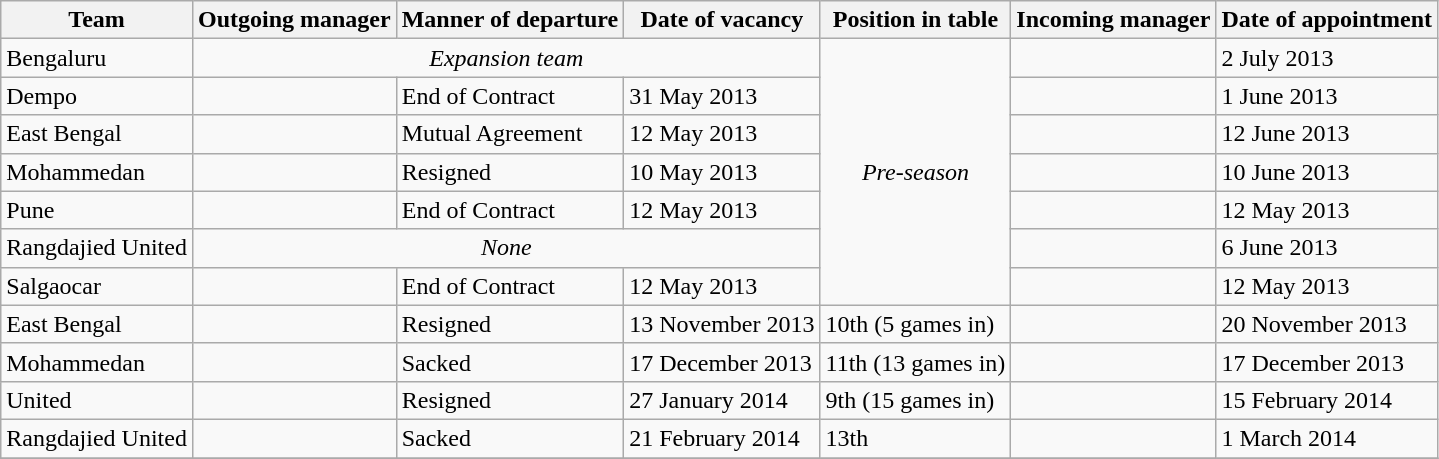<table class="wikitable sortable">
<tr>
<th>Team</th>
<th>Outgoing manager</th>
<th>Manner of departure</th>
<th>Date of vacancy</th>
<th>Position in table</th>
<th>Incoming manager</th>
<th>Date of appointment</th>
</tr>
<tr>
<td>Bengaluru</td>
<td colspan="3" align="center"><em>Expansion team</em></td>
<td rowspan=7 align="center"><em>Pre-season</em></td>
<td> </td>
<td>2 July 2013</td>
</tr>
<tr>
<td>Dempo</td>
<td> </td>
<td>End of Contract</td>
<td>31 May 2013</td>
<td> </td>
<td>1 June 2013</td>
</tr>
<tr>
<td>East Bengal</td>
<td> </td>
<td>Mutual Agreement</td>
<td>12 May 2013</td>
<td> </td>
<td>12 June 2013</td>
</tr>
<tr>
<td>Mohammedan</td>
<td> </td>
<td>Resigned</td>
<td>10 May 2013</td>
<td> </td>
<td>10 June 2013</td>
</tr>
<tr>
<td>Pune</td>
<td> </td>
<td>End of Contract</td>
<td>12 May 2013</td>
<td> </td>
<td>12 May 2013</td>
</tr>
<tr>
<td>Rangdajied United</td>
<td colspan="3" align="center"><em>None</em></td>
<td> </td>
<td>6 June 2013</td>
</tr>
<tr>
<td>Salgaocar</td>
<td> </td>
<td>End of Contract</td>
<td>12 May 2013</td>
<td> </td>
<td>12 May 2013</td>
</tr>
<tr>
<td>East Bengal</td>
<td> </td>
<td>Resigned</td>
<td>13 November 2013</td>
<td>10th (5 games in)</td>
<td> </td>
<td>20 November 2013</td>
</tr>
<tr>
<td>Mohammedan</td>
<td> </td>
<td>Sacked</td>
<td>17 December 2013</td>
<td>11th (13 games in)</td>
<td> </td>
<td>17 December 2013</td>
</tr>
<tr>
<td>United</td>
<td> </td>
<td>Resigned</td>
<td>27 January 2014</td>
<td>9th (15 games in)</td>
<td> </td>
<td>15 February 2014</td>
</tr>
<tr>
<td>Rangdajied United</td>
<td> </td>
<td>Sacked</td>
<td>21 February 2014</td>
<td>13th</td>
<td> </td>
<td>1 March 2014</td>
</tr>
<tr>
</tr>
</table>
